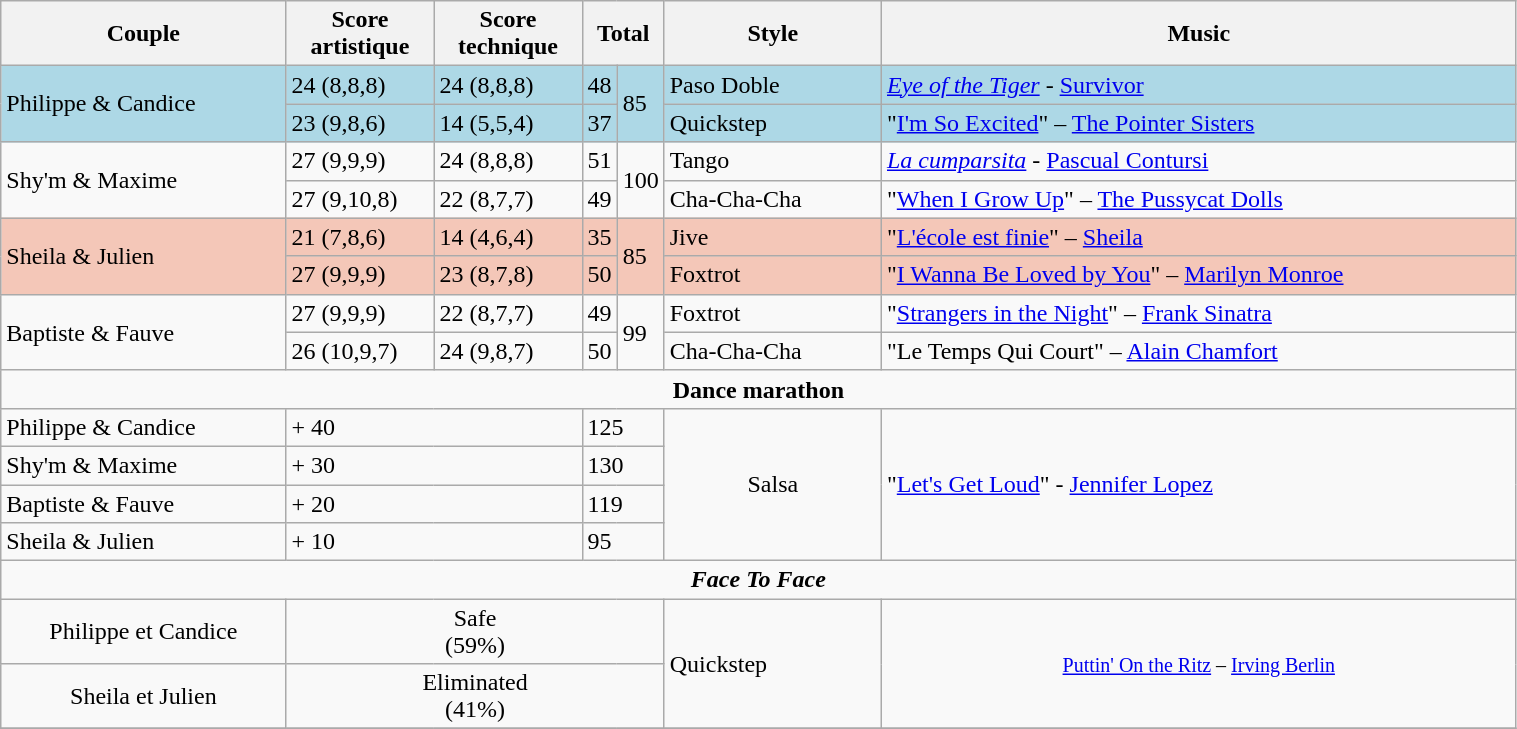<table class="wikitable" style="width:80%;">
<tr>
<th style="width:20%;">Couple</th>
<th style="width:10%;">Score artistique</th>
<th style="width:10%;">Score technique</th>
<th colspan="2">Total</th>
<th style="width:15%;">Style</th>
<th style="width:60%;">Music</th>
</tr>
<tr style="background:lightblue;">
<td rowspan=2>Philippe & Candice</td>
<td>24 (8,8,8)</td>
<td>24 (8,8,8)</td>
<td>48</td>
<td rowspan="2">85</td>
<td>Paso Doble</td>
<td><em><a href='#'>Eye of the Tiger</a></em> - <a href='#'>Survivor</a></td>
</tr>
<tr style="background:lightblue;">
<td>23 (9,8,6)</td>
<td>14 (5,5,4)</td>
<td>37</td>
<td>Quickstep</td>
<td>"<a href='#'>I'm So Excited</a>" – <a href='#'>The Pointer Sisters</a></td>
</tr>
<tr>
<td rowspan=2>Shy'm & Maxime</td>
<td>27 (9,9,9)</td>
<td>24 (8,8,8)</td>
<td>51</td>
<td rowspan=2>100</td>
<td>Tango</td>
<td><em><a href='#'>La cumparsita</a></em> - <a href='#'>Pascual Contursi</a></td>
</tr>
<tr>
<td>27 (9,10,8)</td>
<td>22 (8,7,7)</td>
<td>49</td>
<td>Cha-Cha-Cha</td>
<td>"<a href='#'>When I Grow Up</a>" – <a href='#'>The Pussycat Dolls</a></td>
</tr>
<tr style="background:#F4C7B8;">
<td rowspan=2>Sheila & Julien</td>
<td>21 (7,8,6)</td>
<td>14 (4,6,4)</td>
<td>35</td>
<td rowspan="2">85</td>
<td>Jive</td>
<td>"<a href='#'>L'école est finie</a>" – <a href='#'>Sheila</a></td>
</tr>
<tr style="background:#F4C7B8;">
<td>27 (9,9,9)</td>
<td>23 (8,7,8)</td>
<td>50</td>
<td>Foxtrot</td>
<td>"<a href='#'>I Wanna Be Loved by You</a>" – <a href='#'>Marilyn Monroe</a></td>
</tr>
<tr>
<td rowspan=2>Baptiste & Fauve</td>
<td>27 (9,9,9)</td>
<td>22 (8,7,7)</td>
<td>49</td>
<td rowspan="2">99</td>
<td>Foxtrot</td>
<td>"<a href='#'>Strangers in the Night</a>" – <a href='#'>Frank Sinatra</a></td>
</tr>
<tr>
<td>26 (10,9,7)</td>
<td>24 (9,8,7)</td>
<td>50</td>
<td>Cha-Cha-Cha</td>
<td>"Le Temps Qui Court" – <a href='#'>Alain Chamfort</a></td>
</tr>
<tr>
<td colspan=7 style="text-align:center;"><strong>Dance marathon</strong></td>
</tr>
<tr>
<td>Philippe & Candice</td>
<td colspan="2">+ 40</td>
<td colspan="2">125</td>
<td rowspan=4 style="text-align:center;">Salsa</td>
<td rowspan=4>"<a href='#'>Let's Get Loud</a>" - <a href='#'>Jennifer Lopez</a></td>
</tr>
<tr>
<td>Shy'm & Maxime</td>
<td colspan="2">+ 30</td>
<td colspan="2">130</td>
</tr>
<tr>
<td>Baptiste & Fauve</td>
<td colspan="2">+ 20</td>
<td colspan="2">119</td>
</tr>
<tr>
<td>Sheila & Julien</td>
<td colspan="2">+ 10</td>
<td colspan="2">95</td>
</tr>
<tr>
<td colspan=7 style="text-align:center;"><strong><em>Face To Face</em></strong></td>
</tr>
<tr style="text-align:center;">
<td>Philippe et Candice</td>
<td Colspan=4>Safe<br>(59%)</td>
<td rowspan="2" style="text-align:left;">Quickstep</td>
<td rowspan=2 colspan=3><small><a href='#'>Puttin' On the Ritz</a> – <a href='#'>Irving Berlin</a></small></td>
</tr>
<tr style="text-align:center;">
<td>Sheila et Julien</td>
<td Colspan=4>Eliminated<br>(41%)</td>
</tr>
<tr>
</tr>
</table>
